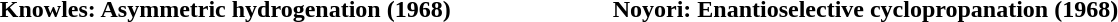<table align="center">
<tr>
<td></td>
<td width="100px"></td>
<td></td>
</tr>
<tr>
<th align="center">Knowles: Asymmetric hydrogenation (1968)</th>
<td width="100px"></td>
<th align="center">Noyori: Enantioselective cyclopropanation (1968)</th>
</tr>
</table>
